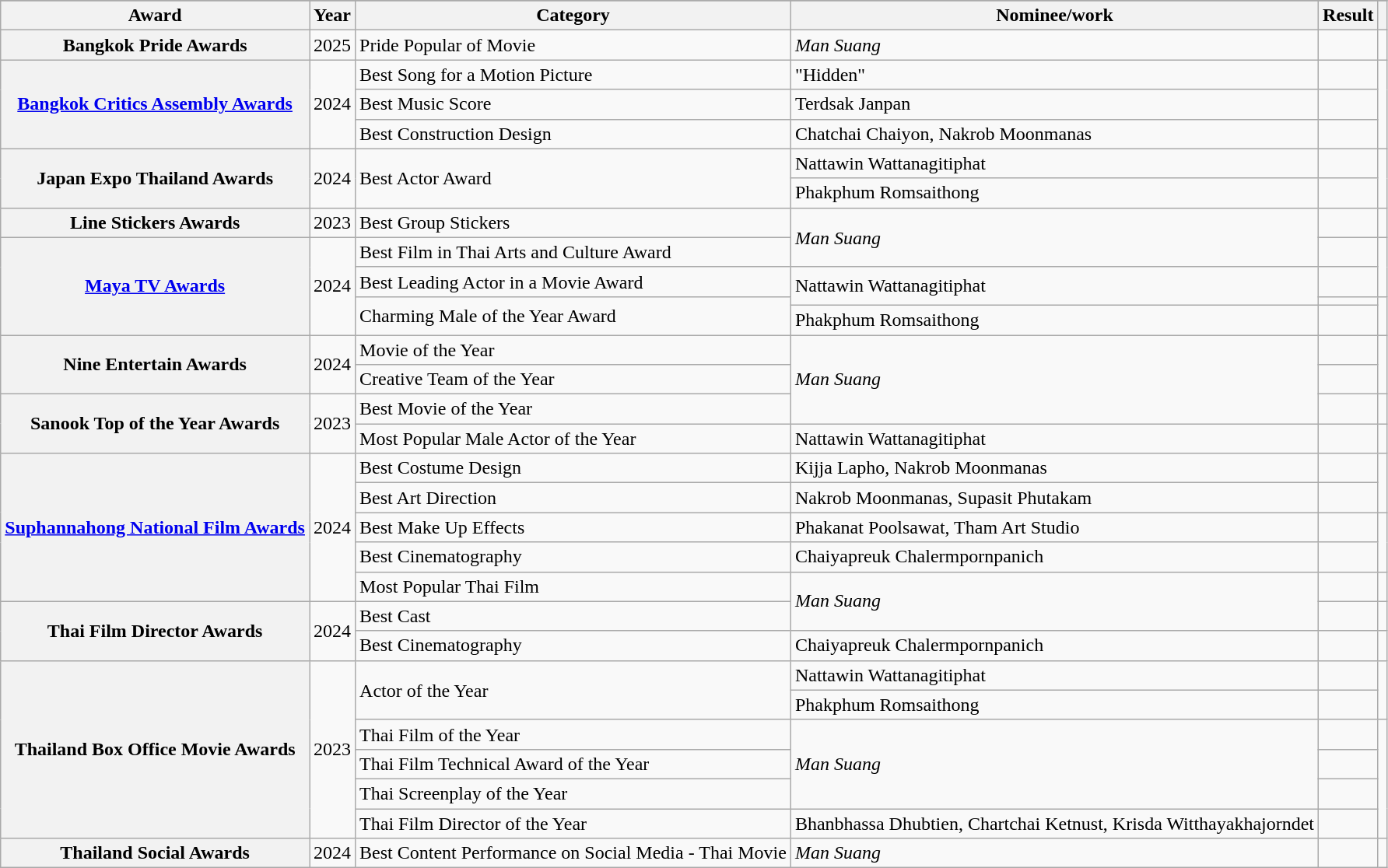<table class="wikitable sortable plainrowheaders">
<tr style="background:#ccc; text-align:center;">
</tr>
<tr>
<th scope="col">Award</th>
<th scope="col">Year</th>
<th scope="col">Category</th>
<th scope="col">Nominee/work</th>
<th scope="col">Result</th>
<th scope="col" class="unsortable"></th>
</tr>
<tr>
<th scope=row>Bangkok Pride Awards</th>
<td style="text-align: center;">2025</td>
<td>Pride Popular of Movie</td>
<td><em>Man Suang</em></td>
<td></td>
<td style="text-align: center;"></td>
</tr>
<tr>
<th scope="row" rowspan=3><a href='#'>Bangkok Critics Assembly Awards</a></th>
<td style="text-align:center;" rowspan=3>2024</td>
<td>Best Song for a Motion Picture</td>
<td>"Hidden"</td>
<td></td>
<td style="text-align:center;" rowspan=3></td>
</tr>
<tr>
<td>Best Music Score</td>
<td>Terdsak Janpan</td>
<td></td>
</tr>
<tr>
<td>Best Construction Design</td>
<td>Chatchai Chaiyon, Nakrob Moonmanas</td>
<td></td>
</tr>
<tr>
<th scope="row" rowspan=2>Japan Expo Thailand Awards</th>
<td style="text-align:center;" rowspan=2>2024</td>
<td rowspan=2>Best Actor Award</td>
<td>Nattawin Wattanagitiphat</td>
<td></td>
<td style="text-align:center;" rowspan=2></td>
</tr>
<tr>
<td>Phakphum Romsaithong</td>
<td></td>
</tr>
<tr>
<th scope="row">Line Stickers Awards</th>
<td style="text-align:center;">2023</td>
<td>Best Group Stickers</td>
<td rowspan=2><em>Man Suang</em></td>
<td></td>
<td style="text-align:center;"></td>
</tr>
<tr>
<th scope="row" rowspan=4><a href='#'>Maya TV Awards</a></th>
<td style="text-align:center;" rowspan=4>2024</td>
<td>Best Film in Thai Arts and Culture Award</td>
<td></td>
<td style="text-align:center;" rowspan=2></td>
</tr>
<tr>
<td>Best Leading Actor in a Movie Award</td>
<td rowspan=2>Nattawin Wattanagitiphat</td>
<td></td>
</tr>
<tr>
<td rowspan=2>Charming Male of the Year Award</td>
<td></td>
<td style="text-align:center;" rowspan=2></td>
</tr>
<tr>
<td>Phakphum Romsaithong</td>
<td></td>
</tr>
<tr>
<th scope="row" rowspan=2>Nine Entertain Awards</th>
<td style="text-align:center;" rowspan=2>2024</td>
<td>Movie of the Year</td>
<td rowspan=3><em>Man Suang</em></td>
<td></td>
<td style="text-align:center;" rowspan=2></td>
</tr>
<tr>
<td>Creative Team of the Year</td>
<td></td>
</tr>
<tr>
<th scope="row" rowspan=2>Sanook Top of the Year Awards</th>
<td style="text-align:center;" rowspan=2>2023</td>
<td>Best Movie of the Year</td>
<td></td>
<td style="text-align:center"></td>
</tr>
<tr>
<td>Most Popular Male Actor of the Year</td>
<td>Nattawin Wattanagitiphat</td>
<td></td>
<td style="text-align:center"></td>
</tr>
<tr>
<th scope="row" rowspan=5><a href='#'>Suphannahong National Film Awards</a></th>
<td style="text-align:center;" rowspan=5>2024</td>
<td>Best Costume Design</td>
<td>Kijja Lapho, Nakrob Moonmanas</td>
<td></td>
<td style="text-align:center" rowspan=2></td>
</tr>
<tr>
<td>Best Art Direction</td>
<td>Nakrob Moonmanas, Supasit Phutakam</td>
<td></td>
</tr>
<tr>
<td>Best Make Up Effects</td>
<td>Phakanat Poolsawat, Tham Art Studio</td>
<td></td>
<td style="text-align:center" rowspan=2></td>
</tr>
<tr>
<td>Best Cinematography</td>
<td>Chaiyapreuk Chalermpornpanich</td>
<td></td>
</tr>
<tr>
<td>Most Popular Thai Film</td>
<td rowspan=2><em>Man Suang</em></td>
<td></td>
<td style="text-align:center"></td>
</tr>
<tr>
<th scope="row" rowspan=2>Thai Film Director Awards</th>
<td style="text-align:center;" rowspan=2>2024</td>
<td>Best Cast</td>
<td></td>
<td style="text-align:center;"></td>
</tr>
<tr>
<td>Best Cinematography</td>
<td>Chaiyapreuk Chalermpornpanich</td>
<td></td>
<td style="text-align:center"></td>
</tr>
<tr>
<th rowspan="6" scope="row">Thailand Box Office Movie Awards</th>
<td rowspan="6" style="text-align:center;">2023</td>
<td rowspan="2">Actor of the Year</td>
<td>Nattawin Wattanagitiphat</td>
<td></td>
<td rowspan="2" style="text-align:center;"></td>
</tr>
<tr>
<td>Phakphum Romsaithong</td>
<td></td>
</tr>
<tr>
<td>Thai Film of the Year</td>
<td rowspan=3><em>Man Suang</em></td>
<td></td>
<td style="text-align:center;" rowspan=4></td>
</tr>
<tr>
<td>Thai Film Technical Award of the Year</td>
<td></td>
</tr>
<tr>
<td>Thai Screenplay of the Year</td>
<td></td>
</tr>
<tr>
<td>Thai Film Director of the Year</td>
<td>Bhanbhassa Dhubtien, Chartchai Ketnust, Krisda Witthayakhajorndet</td>
<td></td>
</tr>
<tr>
<th scope="row">Thailand Social Awards</th>
<td style="text-align:center;">2024</td>
<td>Best Content Performance on Social Media - Thai Movie</td>
<td><em>Man Suang</em></td>
<td></td>
<td style="text-align:center;"></td>
</tr>
</table>
